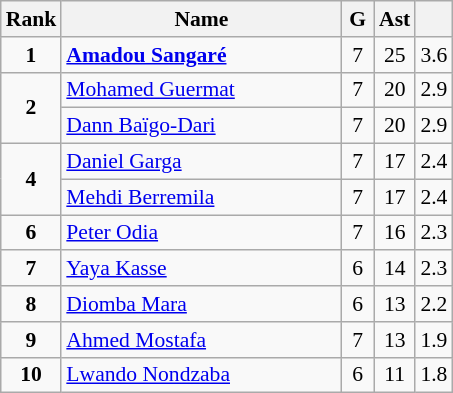<table class="wikitable" style="text-align:center; font-size:90%;">
<tr>
<th width=10px>Rank</th>
<th width=180px>Name</th>
<th width=15px>G</th>
<th width=10px>Ast</th>
<th width=10px></th>
</tr>
<tr>
<td><strong>1</strong></td>
<td align=left> <strong><a href='#'>Amadou Sangaré</a></strong></td>
<td>7</td>
<td>25</td>
<td>3.6</td>
</tr>
<tr>
<td rowspan=2><strong>2</strong></td>
<td align=left> <a href='#'>Mohamed Guermat</a></td>
<td>7</td>
<td>20</td>
<td>2.9</td>
</tr>
<tr>
<td align=left> <a href='#'>Dann Baïgo-Dari</a></td>
<td>7</td>
<td>20</td>
<td>2.9</td>
</tr>
<tr>
<td rowspan=2><strong>4</strong></td>
<td align=left> <a href='#'>Daniel Garga</a></td>
<td>7</td>
<td>17</td>
<td>2.4</td>
</tr>
<tr>
<td align=left> <a href='#'>Mehdi Berremila</a></td>
<td>7</td>
<td>17</td>
<td>2.4</td>
</tr>
<tr>
<td><strong>6</strong></td>
<td align=left> <a href='#'>Peter Odia</a></td>
<td>7</td>
<td>16</td>
<td>2.3</td>
</tr>
<tr>
<td><strong>7</strong></td>
<td align=left> <a href='#'>Yaya Kasse</a></td>
<td>6</td>
<td>14</td>
<td>2.3</td>
</tr>
<tr>
<td><strong>8</strong></td>
<td align=left> <a href='#'>Diomba Mara</a></td>
<td>6</td>
<td>13</td>
<td>2.2</td>
</tr>
<tr>
<td><strong>9</strong></td>
<td align=left> <a href='#'>Ahmed Mostafa</a></td>
<td>7</td>
<td>13</td>
<td>1.9</td>
</tr>
<tr>
<td><strong>10</strong></td>
<td align=left> <a href='#'>Lwando Nondzaba</a></td>
<td>6</td>
<td>11</td>
<td>1.8</td>
</tr>
</table>
